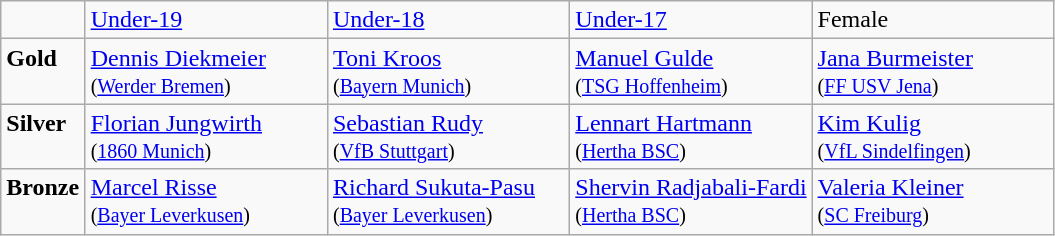<table class="wikitable">
<tr>
<td></td>
<td width="23%"><a href='#'>Under-19</a></td>
<td width="23%"><a href='#'>Under-18</a></td>
<td width="23%"><a href='#'>Under-17</a></td>
<td width="23%">Female</td>
</tr>
<tr>
<td valign="top"><strong>Gold</strong></td>
<td><a href='#'>Dennis Diekmeier</a> <br><small>(<a href='#'>Werder Bremen</a>)</small></td>
<td><a href='#'>Toni Kroos</a> <br><small>(<a href='#'>Bayern Munich</a>)</small></td>
<td><a href='#'>Manuel Gulde</a> <br><small>(<a href='#'>TSG Hoffenheim</a>)</small></td>
<td><a href='#'>Jana Burmeister</a> <br><small>(<a href='#'>FF USV Jena</a>)</small></td>
</tr>
<tr>
<td valign="top"><strong>Silver</strong></td>
<td><a href='#'>Florian Jungwirth</a> <br><small>(<a href='#'>1860 Munich</a>)</small></td>
<td><a href='#'>Sebastian Rudy</a> <br><small>(<a href='#'>VfB Stuttgart</a>)</small></td>
<td><a href='#'>Lennart Hartmann</a><br><small>(<a href='#'>Hertha BSC</a>)</small></td>
<td><a href='#'>Kim Kulig</a> <br><small>(<a href='#'>VfL Sindelfingen</a>)</small></td>
</tr>
<tr>
<td valign="top"><strong>Bronze</strong></td>
<td><a href='#'>Marcel Risse</a><br><small>(<a href='#'>Bayer Leverkusen</a>)</small></td>
<td><a href='#'>Richard Sukuta-Pasu</a> <br><small>(<a href='#'>Bayer Leverkusen</a>)</small></td>
<td><a href='#'>Shervin Radjabali-Fardi</a><br><small>(<a href='#'>Hertha BSC</a>)</small></td>
<td><a href='#'>Valeria Kleiner</a> <br><small>(<a href='#'>SC Freiburg</a>)</small></td>
</tr>
</table>
